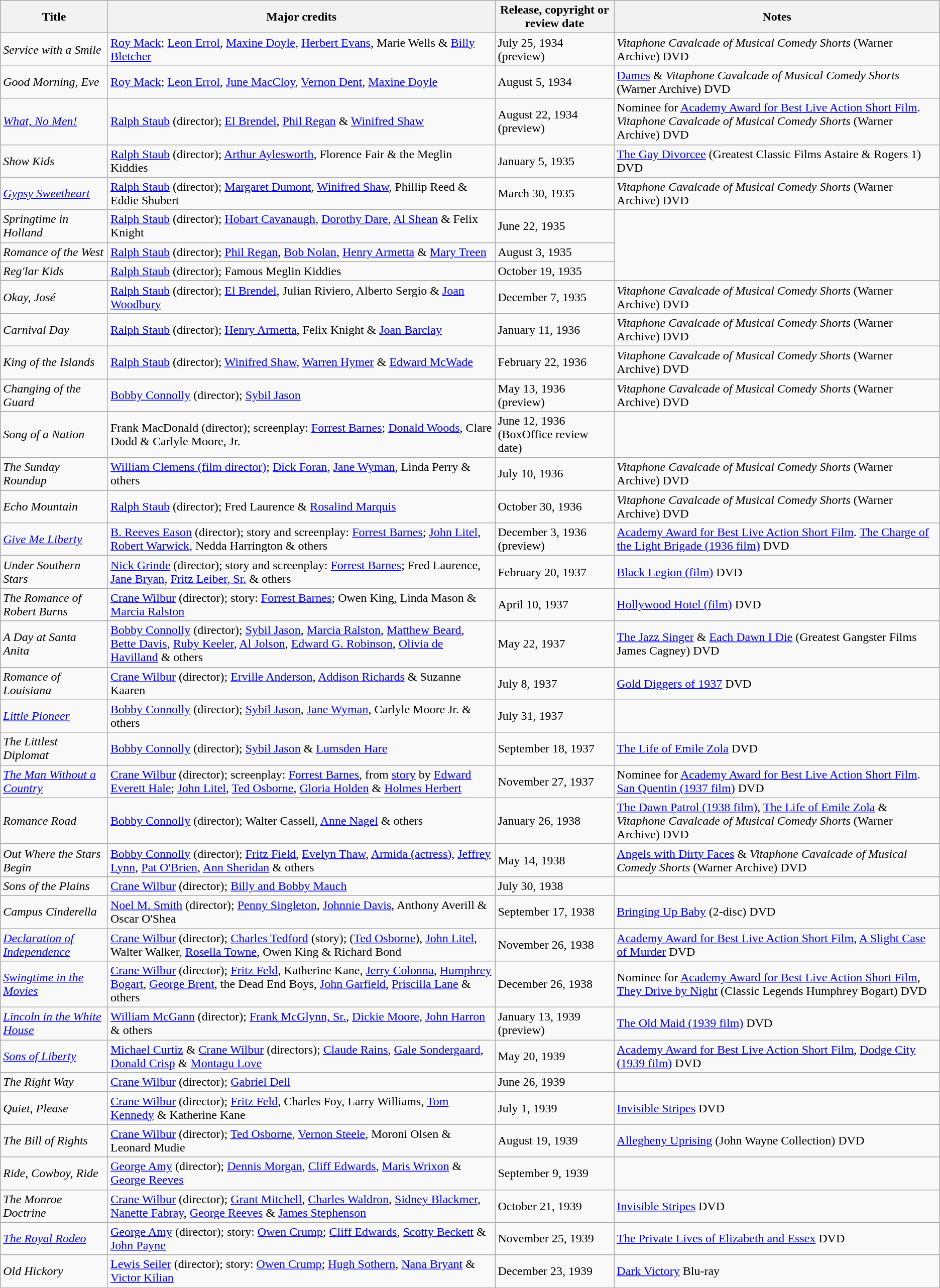<table class="wikitable sortable" border="1">
<tr>
<th>Title</th>
<th>Major credits</th>
<th>Release, copyright or review date</th>
<th>Notes</th>
</tr>
<tr>
<td><em>Service with a Smile</em></td>
<td><a href='#'>Roy Mack</a>; <a href='#'>Leon Errol</a>, <a href='#'>Maxine Doyle</a>, <a href='#'>Herbert Evans</a>, Marie Wells & <a href='#'>Billy Bletcher</a></td>
<td>July 25, 1934 (preview)</td>
<td><em>Vitaphone Cavalcade of Musical Comedy Shorts</em> (Warner Archive) DVD</td>
</tr>
<tr>
<td><em>Good Morning, Eve</em></td>
<td><a href='#'>Roy Mack</a>; <a href='#'>Leon Errol</a>, <a href='#'>June MacCloy</a>, <a href='#'>Vernon Dent</a>, <a href='#'>Maxine Doyle</a></td>
<td>August 5, 1934</td>
<td><a href='#'>Dames</a> & <em>Vitaphone Cavalcade of Musical Comedy Shorts</em> (Warner Archive) DVD</td>
</tr>
<tr>
<td><em><a href='#'>What, No Men!</a></em></td>
<td><a href='#'>Ralph Staub</a> (director); <a href='#'>El Brendel</a>, <a href='#'>Phil Regan</a> & <a href='#'>Winifred Shaw</a></td>
<td>August 22, 1934 (preview)</td>
<td>Nominee for <a href='#'>Academy Award for Best Live Action Short Film</a>. <em>Vitaphone Cavalcade of Musical Comedy Shorts</em> (Warner Archive) DVD</td>
</tr>
<tr>
<td><em>Show Kids</em></td>
<td><a href='#'>Ralph Staub</a> (director); <a href='#'>Arthur Aylesworth</a>, Florence Fair & the Meglin Kiddies</td>
<td>January 5, 1935</td>
<td><a href='#'>The Gay Divorcee</a> (Greatest Classic Films Astaire & Rogers 1) DVD</td>
</tr>
<tr>
<td><em><a href='#'>Gypsy Sweetheart</a></em></td>
<td><a href='#'>Ralph Staub</a> (director); <a href='#'>Margaret Dumont</a>, <a href='#'>Winifred Shaw</a>, Phillip Reed & Eddie Shubert</td>
<td>March 30, 1935</td>
<td><em>Vitaphone Cavalcade of Musical Comedy Shorts</em> (Warner Archive) DVD</td>
</tr>
<tr>
<td><em>Springtime in Holland</em></td>
<td><a href='#'>Ralph Staub</a> (director); <a href='#'>Hobart Cavanaugh</a>, <a href='#'>Dorothy Dare</a>, <a href='#'>Al Shean</a> & Felix Knight</td>
<td>June 22, 1935</td>
</tr>
<tr>
<td><em>Romance of the West</em></td>
<td><a href='#'>Ralph Staub</a> (director); <a href='#'>Phil Regan</a>, <a href='#'>Bob Nolan</a>, <a href='#'>Henry Armetta</a> & <a href='#'>Mary Treen</a></td>
<td>August 3, 1935</td>
</tr>
<tr>
<td><em>Reg'lar Kids</em></td>
<td><a href='#'>Ralph Staub</a> (director); Famous Meglin Kiddies</td>
<td>October 19, 1935</td>
</tr>
<tr>
<td><em>Okay, José</em></td>
<td><a href='#'>Ralph Staub</a> (director); <a href='#'>El Brendel</a>, Julian Riviero, Alberto Sergio & <a href='#'>Joan Woodbury</a></td>
<td>December 7, 1935</td>
<td><em>Vitaphone Cavalcade of Musical Comedy Shorts</em> (Warner Archive) DVD</td>
</tr>
<tr>
<td><em>Carnival Day</em></td>
<td><a href='#'>Ralph Staub</a> (director); <a href='#'>Henry Armetta</a>, Felix Knight & <a href='#'>Joan Barclay</a></td>
<td>January 11, 1936</td>
<td><em>Vitaphone Cavalcade of Musical Comedy Shorts</em> (Warner Archive) DVD</td>
</tr>
<tr>
<td><em>King of the Islands</em></td>
<td><a href='#'>Ralph Staub</a> (director); <a href='#'>Winifred Shaw</a>, <a href='#'>Warren Hymer</a> & <a href='#'>Edward McWade</a></td>
<td>February 22, 1936</td>
<td><em>Vitaphone Cavalcade of Musical Comedy Shorts</em> (Warner Archive) DVD</td>
</tr>
<tr>
<td><em>Changing of the Guard</em></td>
<td><a href='#'>Bobby Connolly</a> (director); <a href='#'>Sybil Jason</a></td>
<td>May 13, 1936 (preview)</td>
<td><em>Vitaphone Cavalcade of Musical Comedy Shorts</em> (Warner Archive) DVD</td>
</tr>
<tr>
<td><em>Song of a Nation</em></td>
<td>Frank MacDonald (director); screenplay: <a href='#'>Forrest Barnes</a>; <a href='#'>Donald Woods</a>, Clare Dodd & Carlyle Moore, Jr.</td>
<td>June 12, 1936 (BoxOffice review date)</td>
</tr>
<tr>
<td><em>The Sunday Roundup</em></td>
<td><a href='#'>William Clemens (film director)</a>; <a href='#'>Dick Foran</a>, <a href='#'>Jane Wyman</a>, Linda Perry & others</td>
<td>July 10, 1936</td>
<td><em>Vitaphone Cavalcade of Musical Comedy Shorts</em> (Warner Archive) DVD</td>
</tr>
<tr>
<td><em>Echo Mountain</em></td>
<td><a href='#'>Ralph Staub</a> (director); Fred Laurence & <a href='#'>Rosalind Marquis</a></td>
<td>October 30, 1936</td>
<td><em>Vitaphone Cavalcade of Musical Comedy Shorts</em> (Warner Archive) DVD</td>
</tr>
<tr>
<td><em><a href='#'>Give Me Liberty</a></em></td>
<td><a href='#'>B. Reeves Eason</a> (director); story and screenplay: <a href='#'>Forrest Barnes</a>; <a href='#'>John Litel</a>, <a href='#'>Robert Warwick</a>, Nedda Harrington & others</td>
<td>December 3, 1936 (preview)</td>
<td><a href='#'>Academy Award for Best Live Action Short Film</a>. <a href='#'>The Charge of the Light Brigade (1936 film)</a> DVD</td>
</tr>
<tr>
<td><em>Under Southern Stars</em></td>
<td><a href='#'>Nick Grinde</a> (director); story and screenplay: <a href='#'>Forrest Barnes</a>; Fred Laurence, <a href='#'>Jane Bryan</a>, <a href='#'>Fritz Leiber, Sr.</a> & others</td>
<td>February 20, 1937</td>
<td><a href='#'>Black Legion (film)</a> DVD</td>
</tr>
<tr>
<td><em>The Romance of Robert Burns</em></td>
<td><a href='#'>Crane Wilbur</a> (director); story: <a href='#'>Forrest Barnes</a>; Owen King, Linda Mason & <a href='#'>Marcia Ralston</a></td>
<td>April 10, 1937</td>
<td><a href='#'>Hollywood Hotel (film)</a> DVD</td>
</tr>
<tr>
<td><em>A Day at Santa Anita</em></td>
<td><a href='#'>Bobby Connolly</a> (director); <a href='#'>Sybil Jason</a>, <a href='#'>Marcia Ralston</a>, <a href='#'>Matthew Beard</a>, <a href='#'>Bette Davis</a>, <a href='#'>Ruby Keeler</a>, <a href='#'>Al Jolson</a>, <a href='#'>Edward G. Robinson</a>, <a href='#'>Olivia de Havilland</a> & others</td>
<td>May 22, 1937</td>
<td><a href='#'>The Jazz Singer</a> & <a href='#'>Each Dawn I Die</a> (Greatest Gangster Films James Cagney) DVD</td>
</tr>
<tr>
<td><em>Romance of Louisiana</em></td>
<td><a href='#'>Crane Wilbur</a> (director); <a href='#'>Erville Anderson</a>, <a href='#'>Addison Richards</a> & Suzanne Kaaren</td>
<td>July 8, 1937</td>
<td><a href='#'>Gold Diggers of 1937</a> DVD</td>
</tr>
<tr>
<td><em><a href='#'>Little Pioneer</a></em></td>
<td><a href='#'>Bobby Connolly</a> (director); <a href='#'>Sybil Jason</a>, <a href='#'>Jane Wyman</a>, Carlyle Moore Jr. & others</td>
<td>July 31, 1937</td>
</tr>
<tr>
<td><em>The Littlest Diplomat</em></td>
<td><a href='#'>Bobby Connolly</a> (director); <a href='#'>Sybil Jason</a> & <a href='#'>Lumsden Hare</a></td>
<td>September 18, 1937</td>
<td><a href='#'>The Life of Emile Zola</a> DVD</td>
</tr>
<tr>
<td><em><a href='#'>The Man Without a Country</a></em></td>
<td><a href='#'>Crane Wilbur</a> (director); screenplay: <a href='#'>Forrest Barnes</a>, from <a href='#'>story</a> by <a href='#'>Edward Everett Hale</a>;  <a href='#'>John Litel</a>, <a href='#'>Ted Osborne</a>, <a href='#'>Gloria Holden</a> & <a href='#'>Holmes Herbert</a></td>
<td>November 27, 1937</td>
<td>Nominee for <a href='#'>Academy Award for Best Live Action Short Film</a>. <a href='#'>San Quentin (1937 film)</a> DVD</td>
</tr>
<tr>
<td><em>Romance Road</em></td>
<td><a href='#'>Bobby Connolly</a> (director); Walter Cassell, <a href='#'>Anne Nagel</a> & others</td>
<td>January 26, 1938</td>
<td><a href='#'>The Dawn Patrol (1938 film)</a>, <a href='#'>The Life of Emile Zola</a> & <em>Vitaphone Cavalcade of Musical Comedy Shorts</em> (Warner Archive) DVD</td>
</tr>
<tr>
<td><em>Out Where the Stars Begin</em></td>
<td><a href='#'>Bobby Connolly</a> (director); <a href='#'>Fritz Field</a>, <a href='#'>Evelyn Thaw</a>, <a href='#'>Armida (actress)</a>, <a href='#'>Jeffrey Lynn</a>, <a href='#'>Pat O'Brien</a>, <a href='#'>Ann Sheridan</a> & others</td>
<td>May 14, 1938</td>
<td><a href='#'>Angels with Dirty Faces</a> & <em>Vitaphone Cavalcade of Musical Comedy Shorts</em> (Warner Archive) DVD</td>
</tr>
<tr>
<td><em>Sons of the Plains</em></td>
<td><a href='#'>Crane Wilbur</a> (director); <a href='#'>Billy and Bobby Mauch</a></td>
<td>July 30, 1938</td>
</tr>
<tr>
<td><em>Campus Cinderella</em></td>
<td><a href='#'>Noel M. Smith</a> (director); <a href='#'>Penny Singleton</a>, <a href='#'>Johnnie Davis</a>, Anthony Averill & Oscar O'Shea</td>
<td>September 17, 1938</td>
<td><a href='#'>Bringing Up Baby</a> (2-disc) DVD</td>
</tr>
<tr>
<td><em><a href='#'>Declaration of Independence</a></em></td>
<td><a href='#'>Crane Wilbur</a> (director); <a href='#'>Charles Tedford</a> (story); (<a href='#'>Ted Osborne</a>), <a href='#'>John Litel</a>, Walter Walker, <a href='#'>Rosella Towne</a>, Owen King & Richard Bond</td>
<td>November 26, 1938</td>
<td><a href='#'>Academy Award for Best Live Action Short Film</a>, <a href='#'>A Slight Case of Murder</a> DVD</td>
</tr>
<tr>
<td><em><a href='#'>Swingtime in the Movies</a></em></td>
<td><a href='#'>Crane Wilbur</a> (director); <a href='#'>Fritz Feld</a>, Katherine Kane, <a href='#'>Jerry Colonna</a>, <a href='#'>Humphrey Bogart</a>, <a href='#'>George Brent</a>, the Dead End Boys, <a href='#'>John Garfield</a>, <a href='#'>Priscilla Lane</a> & others</td>
<td>December 26, 1938</td>
<td>Nominee for <a href='#'>Academy Award for Best Live Action Short Film</a>, <a href='#'>They Drive by Night</a> (Classic Legends Humphrey Bogart) DVD</td>
</tr>
<tr>
<td><em><a href='#'>Lincoln in the White House</a></em></td>
<td><a href='#'>William McGann</a> (director); <a href='#'>Frank McGlynn, Sr.</a>, <a href='#'>Dickie Moore</a>, <a href='#'>John Harron</a> & others</td>
<td>January 13, 1939 (preview)</td>
<td><a href='#'>The Old Maid (1939 film)</a> DVD</td>
</tr>
<tr>
<td><em><a href='#'>Sons of Liberty</a></em></td>
<td><a href='#'>Michael Curtiz</a> & <a href='#'>Crane Wilbur</a> (directors); <a href='#'>Claude Rains</a>, <a href='#'>Gale Sondergaard</a>, <a href='#'>Donald Crisp</a> & <a href='#'>Montagu Love</a></td>
<td>May 20, 1939</td>
<td><a href='#'>Academy Award for Best Live Action Short Film</a>, <a href='#'>Dodge City (1939 film)</a> DVD</td>
</tr>
<tr>
<td><em>The Right Way</em></td>
<td><a href='#'>Crane Wilbur</a> (director); <a href='#'>Gabriel Dell</a></td>
<td>June 26, 1939</td>
</tr>
<tr>
<td><em>Quiet, Please</em></td>
<td><a href='#'>Crane Wilbur</a> (director); <a href='#'>Fritz Feld</a>, Charles Foy, Larry Williams, <a href='#'>Tom Kennedy</a> & Katherine Kane</td>
<td>July 1, 1939</td>
<td><a href='#'>Invisible Stripes</a> DVD</td>
</tr>
<tr>
<td><em>The Bill of Rights</em></td>
<td><a href='#'>Crane Wilbur</a> (director); <a href='#'>Ted Osborne</a>, <a href='#'>Vernon Steele</a>, Moroni Olsen & Leonard Mudie</td>
<td>August 19, 1939</td>
<td><a href='#'>Allegheny Uprising</a> (John Wayne Collection) DVD</td>
</tr>
<tr>
<td><em>Ride, Cowboy, Ride</em></td>
<td><a href='#'>George Amy</a> (director); <a href='#'>Dennis Morgan</a>, <a href='#'>Cliff Edwards</a>, <a href='#'>Maris Wrixon</a> & <a href='#'>George Reeves</a></td>
<td>September 9, 1939</td>
<td></td>
</tr>
<tr>
<td><em>The Monroe Doctrine</em></td>
<td><a href='#'>Crane Wilbur</a> (director); <a href='#'>Grant Mitchell</a>, <a href='#'>Charles Waldron</a>, <a href='#'>Sidney Blackmer</a>, <a href='#'>Nanette Fabray</a>, <a href='#'>George Reeves</a> & <a href='#'>James Stephenson</a></td>
<td>October 21, 1939</td>
<td><a href='#'>Invisible Stripes</a> DVD</td>
</tr>
<tr>
<td><em><a href='#'>The Royal Rodeo</a></em></td>
<td><a href='#'>George Amy</a> (director); story: <a href='#'>Owen Crump</a>; <a href='#'>Cliff Edwards</a>, <a href='#'>Scotty Beckett</a> & <a href='#'>John Payne</a></td>
<td>November 25, 1939</td>
<td><a href='#'>The Private Lives of Elizabeth and Essex</a> DVD</td>
</tr>
<tr>
<td><em>Old Hickory</em></td>
<td><a href='#'>Lewis Seiler</a> (director); story: <a href='#'>Owen Crump</a>; <a href='#'>Hugh Sothern</a>, <a href='#'>Nana Bryant</a> & <a href='#'>Victor Kilian</a></td>
<td>December 23, 1939</td>
<td><a href='#'>Dark Victory</a> Blu-ray</td>
</tr>
</table>
